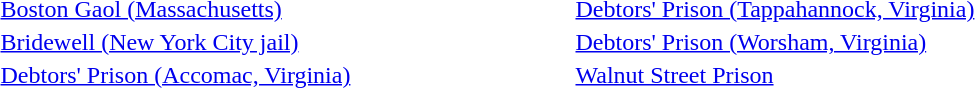<table style="width: 65%; border: none; text-align: left;">
<tr>
<td><a href='#'>Boston Gaol (Massachusetts)</a></td>
<td><a href='#'>Debtors' Prison (Tappahannock, Virginia)</a></td>
</tr>
<tr>
<td><a href='#'>Bridewell (New York City jail)</a></td>
<td><a href='#'>Debtors' Prison (Worsham, Virginia)</a></td>
</tr>
<tr>
<td><a href='#'>Debtors' Prison (Accomac, Virginia)</a></td>
<td><a href='#'>Walnut Street Prison</a></td>
</tr>
</table>
